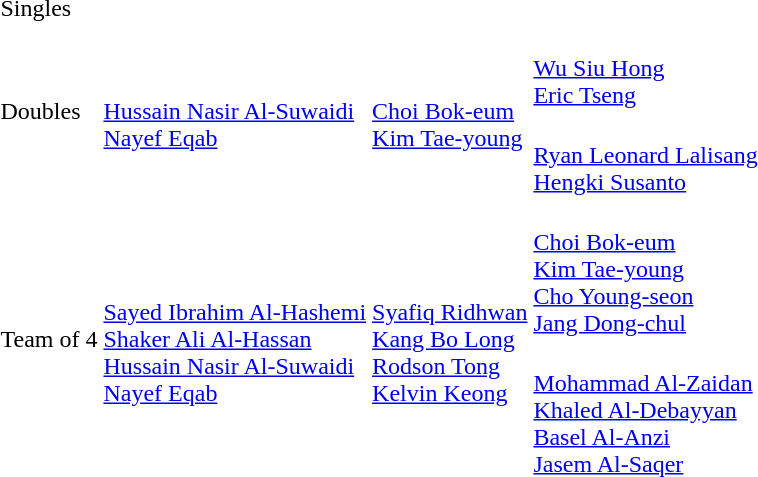<table>
<tr>
<td rowspan=2>Singles</td>
<td rowspan=2></td>
<td rowspan=2></td>
<td></td>
</tr>
<tr>
<td></td>
</tr>
<tr>
<td rowspan=2>Doubles</td>
<td rowspan=2><br><a href='#'>Hussain Nasir Al-Suwaidi</a><br><a href='#'>Nayef Eqab</a></td>
<td rowspan=2><br><a href='#'>Choi Bok-eum</a><br><a href='#'>Kim Tae-young</a></td>
<td><br><a href='#'>Wu Siu Hong</a><br><a href='#'>Eric Tseng</a></td>
</tr>
<tr>
<td><br><a href='#'>Ryan Leonard Lalisang</a><br><a href='#'>Hengki Susanto</a></td>
</tr>
<tr>
<td rowspan=2>Team of 4</td>
<td rowspan=2><br><a href='#'>Sayed Ibrahim Al-Hashemi</a><br><a href='#'>Shaker Ali Al-Hassan</a><br><a href='#'>Hussain Nasir Al-Suwaidi</a><br><a href='#'>Nayef Eqab</a></td>
<td rowspan=2><br><a href='#'>Syafiq Ridhwan</a><br><a href='#'>Kang Bo Long</a><br><a href='#'>Rodson Tong</a><br><a href='#'>Kelvin Keong</a></td>
<td><br><a href='#'>Choi Bok-eum</a><br><a href='#'>Kim Tae-young</a><br><a href='#'>Cho Young-seon</a><br><a href='#'>Jang Dong-chul</a></td>
</tr>
<tr>
<td><br><a href='#'>Mohammad Al-Zaidan</a><br><a href='#'>Khaled Al-Debayyan</a><br><a href='#'>Basel Al-Anzi</a><br><a href='#'>Jasem Al-Saqer</a></td>
</tr>
</table>
